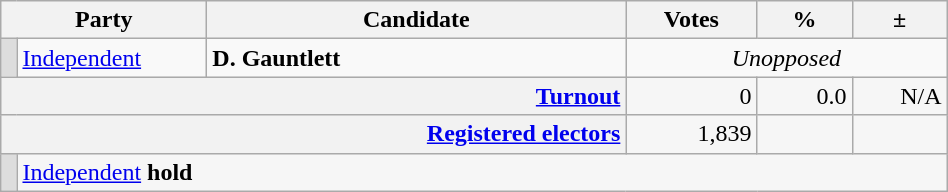<table class=wikitable>
<tr>
<th scope="col" colspan="2" style="width: 130px">Party</th>
<th scope="col" style="width: 17em">Candidate</th>
<th scope="col" style="width: 5em">Votes</th>
<th scope="col" style="width: 3.5em">%</th>
<th scope="col" style="width: 3.5em">±</th>
</tr>
<tr>
<td style="background:#DDDDDD;"></td>
<td><a href='#'>Independent</a></td>
<td><strong>D. Gauntlett</strong></td>
<td style="text-align: center; "colspan="3"><em>Unopposed</em></td>
</tr>
<tr style="background-color:#F6F6F6">
<th colspan="3" style="text-align: right; margin-right: 0.5em"><a href='#'>Turnout</a></th>
<td style="text-align: right; margin-right: 0.5em">0</td>
<td style="text-align: right; margin-right: 0.5em">0.0</td>
<td style="text-align: right; margin-right: 0.5em">N/A</td>
</tr>
<tr style="background-color:#F6F6F6;">
<th colspan="3" style="text-align:right;"><a href='#'>Registered electors</a></th>
<td style="text-align:right; margin-right:0.5em">1,839</td>
<td></td>
<td></td>
</tr>
<tr style="background-color:#F6F6F6">
<td style="background:#DDDDDD;"></td>
<td colspan="5"><a href='#'>Independent</a> <strong>hold</strong></td>
</tr>
</table>
